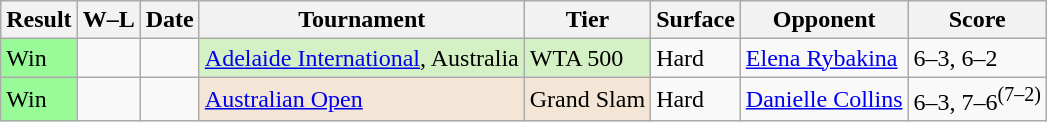<table class="sortable wikitable">
<tr>
<th>Result</th>
<th class="unsortable">W–L</th>
<th>Date</th>
<th>Tournament</th>
<th>Tier</th>
<th>Surface</th>
<th>Opponent</th>
<th class="unsortable">Score</th>
</tr>
<tr>
<td style="background:#98fb98">Win</td>
<td></td>
<td><a href='#'></a></td>
<td style="background:#D4F1C5"><a href='#'>Adelaide International</a>, Australia</td>
<td style="background:#D4F1C5">WTA 500</td>
<td>Hard</td>
<td> <a href='#'>Elena Rybakina</a></td>
<td>6–3, 6–2</td>
</tr>
<tr>
<td style="background:#98fb98">Win</td>
<td></td>
<td><a href='#'></a></td>
<td style="background:#f3e6d7"><a href='#'>Australian Open</a></td>
<td style="background:#f3e6d7">Grand Slam</td>
<td>Hard</td>
<td> <a href='#'>Danielle Collins</a></td>
<td>6–3, 7–6<sup>(7–2)</sup></td>
</tr>
</table>
